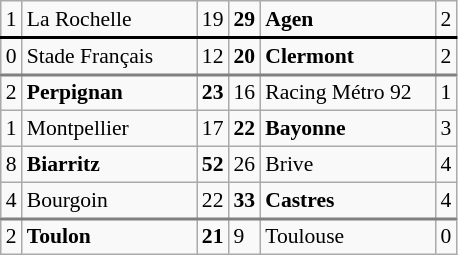<table class="wikitable left" cellpadding="0" cellspacing="0" style="font-size:90%;">
<tr>
<td>1</td>
<td width="110px">La Rochelle</td>
<td>19</td>
<td><strong>29</strong></td>
<td width="110px"><strong>Agen</strong></td>
<td>2</td>
</tr>
<tr style="border-top:2px solid black;">
<td>0</td>
<td>Stade Français</td>
<td>12</td>
<td><strong>20</strong></td>
<td><strong>Clermont</strong></td>
<td>2</td>
</tr>
<tr style="border-top:2px solid grey;">
<td>2</td>
<td><strong>Perpignan</strong></td>
<td><strong>23</strong></td>
<td>16</td>
<td width="110px">Racing Métro 92</td>
<td>1</td>
</tr>
<tr>
<td>1</td>
<td>Montpellier</td>
<td>17</td>
<td><strong>22</strong></td>
<td><strong>Bayonne</strong></td>
<td>3</td>
</tr>
<tr>
<td>8</td>
<td><strong>Biarritz</strong></td>
<td><strong>52</strong></td>
<td>26</td>
<td>Brive</td>
<td>4</td>
</tr>
<tr>
<td>4</td>
<td>Bourgoin</td>
<td>22</td>
<td><strong>33</strong></td>
<td><strong>Castres</strong></td>
<td>4</td>
</tr>
<tr style="border-top:2px solid grey;">
<td>2</td>
<td><strong>Toulon</strong></td>
<td><strong>21</strong></td>
<td>9</td>
<td>Toulouse</td>
<td>0</td>
</tr>
</table>
